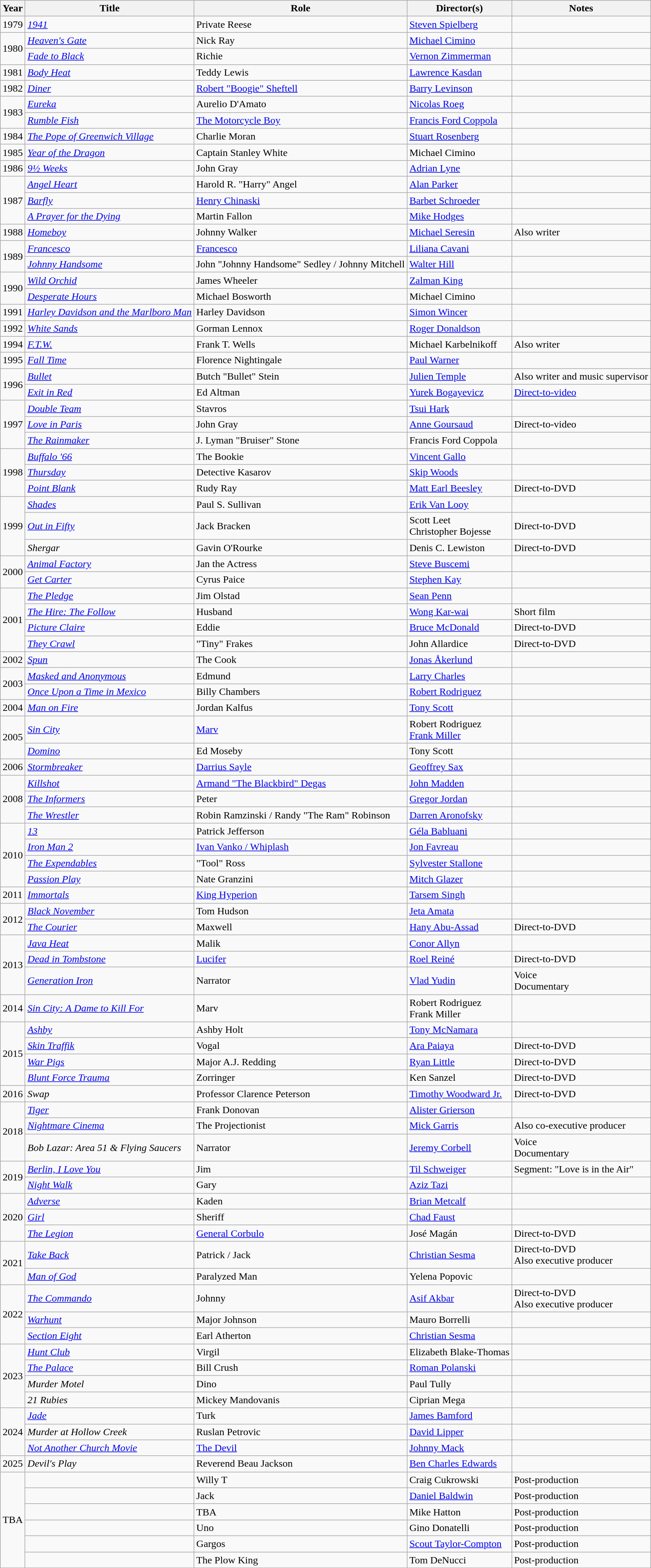<table class="wikitable sortable">
<tr>
<th>Year</th>
<th>Title</th>
<th>Role</th>
<th>Director(s)</th>
<th>Notes</th>
</tr>
<tr>
<td>1979</td>
<td><em><a href='#'>1941</a></em></td>
<td>Private Reese</td>
<td><a href='#'>Steven Spielberg</a></td>
<td></td>
</tr>
<tr>
<td rowspan="2">1980</td>
<td><em><a href='#'>Heaven's Gate</a></em></td>
<td>Nick Ray</td>
<td><a href='#'>Michael Cimino</a></td>
<td></td>
</tr>
<tr>
<td><em><a href='#'>Fade to Black</a></em></td>
<td>Richie</td>
<td><a href='#'>Vernon Zimmerman</a></td>
<td></td>
</tr>
<tr>
<td>1981</td>
<td><em><a href='#'>Body Heat</a></em></td>
<td>Teddy Lewis</td>
<td><a href='#'>Lawrence Kasdan</a></td>
<td></td>
</tr>
<tr>
<td>1982</td>
<td><em><a href='#'>Diner</a></em></td>
<td><a href='#'>Robert "Boogie" Sheftell</a></td>
<td><a href='#'>Barry Levinson</a></td>
<td></td>
</tr>
<tr>
<td rowspan="2">1983</td>
<td><em><a href='#'>Eureka</a></em></td>
<td>Aurelio D'Amato</td>
<td><a href='#'>Nicolas Roeg</a></td>
<td></td>
</tr>
<tr>
<td><em><a href='#'>Rumble Fish</a></em></td>
<td><a href='#'>The Motorcycle Boy</a></td>
<td><a href='#'>Francis Ford Coppola</a></td>
<td></td>
</tr>
<tr>
<td>1984</td>
<td data-sort-value="Pope of Greenwich Village, The"><em><a href='#'>The Pope of Greenwich Village</a></em></td>
<td>Charlie Moran</td>
<td><a href='#'>Stuart Rosenberg</a></td>
<td></td>
</tr>
<tr>
<td>1985</td>
<td><em><a href='#'>Year of the Dragon</a></em></td>
<td>Captain Stanley White</td>
<td>Michael Cimino</td>
<td></td>
</tr>
<tr>
<td>1986</td>
<td><em><a href='#'>9½ Weeks</a></em></td>
<td>John Gray</td>
<td><a href='#'>Adrian Lyne</a></td>
<td></td>
</tr>
<tr>
<td rowspan="3">1987</td>
<td><em><a href='#'>Angel Heart</a></em></td>
<td>Harold R. "Harry" Angel</td>
<td><a href='#'>Alan Parker</a></td>
<td></td>
</tr>
<tr>
<td><em><a href='#'>Barfly</a></em></td>
<td><a href='#'>Henry Chinaski</a></td>
<td><a href='#'>Barbet Schroeder</a></td>
<td></td>
</tr>
<tr>
<td data-sort-value="Prayer for the Dying, The"><em><a href='#'>A Prayer for the Dying</a></em></td>
<td>Martin Fallon</td>
<td><a href='#'>Mike Hodges</a></td>
<td></td>
</tr>
<tr>
<td>1988</td>
<td><em><a href='#'>Homeboy</a></em></td>
<td>Johnny Walker</td>
<td><a href='#'>Michael Seresin</a></td>
<td>Also writer</td>
</tr>
<tr>
<td rowspan="2">1989</td>
<td><em><a href='#'>Francesco</a></em></td>
<td><a href='#'>Francesco</a></td>
<td><a href='#'>Liliana Cavani</a></td>
<td></td>
</tr>
<tr>
<td><em><a href='#'>Johnny Handsome</a></em></td>
<td>John "Johnny Handsome" Sedley / Johnny Mitchell</td>
<td><a href='#'>Walter Hill</a></td>
<td></td>
</tr>
<tr>
<td rowspan="2">1990</td>
<td><em><a href='#'>Wild Orchid</a></em></td>
<td>James Wheeler</td>
<td><a href='#'>Zalman King</a></td>
<td></td>
</tr>
<tr>
<td><em><a href='#'>Desperate Hours</a></em></td>
<td>Michael Bosworth</td>
<td>Michael Cimino</td>
<td></td>
</tr>
<tr>
<td>1991</td>
<td><em><a href='#'>Harley Davidson and the Marlboro Man</a></em></td>
<td>Harley Davidson</td>
<td><a href='#'>Simon Wincer</a></td>
<td></td>
</tr>
<tr>
<td>1992</td>
<td><em><a href='#'>White Sands</a></em></td>
<td>Gorman Lennox</td>
<td><a href='#'>Roger Donaldson</a></td>
<td></td>
</tr>
<tr>
<td>1994</td>
<td><em><a href='#'>F.T.W.</a></em></td>
<td>Frank T. Wells</td>
<td>Michael Karbelnikoff</td>
<td>Also writer</td>
</tr>
<tr>
<td>1995</td>
<td><em><a href='#'>Fall Time</a></em></td>
<td>Florence Nightingale</td>
<td><a href='#'>Paul Warner</a></td>
<td></td>
</tr>
<tr>
<td rowspan="2">1996</td>
<td><em><a href='#'>Bullet</a></em></td>
<td>Butch "Bullet" Stein</td>
<td><a href='#'>Julien Temple</a></td>
<td>Also writer and music supervisor</td>
</tr>
<tr>
<td><em><a href='#'>Exit in Red</a></em></td>
<td>Ed Altman</td>
<td><a href='#'>Yurek Bogayevicz</a></td>
<td><a href='#'>Direct-to-video</a></td>
</tr>
<tr>
<td rowspan="3">1997</td>
<td><em><a href='#'>Double Team</a></em></td>
<td>Stavros</td>
<td><a href='#'>Tsui Hark</a></td>
<td></td>
</tr>
<tr>
<td><em><a href='#'>Love in Paris</a></em></td>
<td>John Gray</td>
<td><a href='#'>Anne Goursaud</a></td>
<td>Direct-to-video</td>
</tr>
<tr>
<td data-sort-value="Rainmaker, The"><em><a href='#'>The Rainmaker</a></em></td>
<td>J. Lyman "Bruiser" Stone</td>
<td>Francis Ford Coppola</td>
<td></td>
</tr>
<tr>
<td rowspan="3">1998</td>
<td><em><a href='#'>Buffalo '66</a></em></td>
<td>The Bookie</td>
<td><a href='#'>Vincent Gallo</a></td>
<td></td>
</tr>
<tr>
<td><em><a href='#'>Thursday</a></em></td>
<td>Detective Kasarov</td>
<td><a href='#'>Skip Woods</a></td>
<td></td>
</tr>
<tr>
<td><em><a href='#'>Point Blank</a></em></td>
<td>Rudy Ray</td>
<td><a href='#'>Matt Earl Beesley</a></td>
<td>Direct-to-DVD</td>
</tr>
<tr>
<td rowspan="3">1999</td>
<td><em><a href='#'>Shades</a></em></td>
<td>Paul S. Sullivan</td>
<td><a href='#'>Erik Van Looy</a></td>
<td></td>
</tr>
<tr>
<td><em><a href='#'>Out in Fifty</a></em></td>
<td>Jack Bracken</td>
<td>Scott Leet<br>Christopher Bojesse</td>
<td>Direct-to-DVD</td>
</tr>
<tr>
<td><em>Shergar</em></td>
<td>Gavin O'Rourke</td>
<td>Denis C. Lewiston</td>
<td>Direct-to-DVD</td>
</tr>
<tr>
<td rowspan="2">2000</td>
<td><em><a href='#'>Animal Factory</a></em></td>
<td>Jan the Actress</td>
<td><a href='#'>Steve Buscemi</a></td>
<td></td>
</tr>
<tr>
<td><em><a href='#'>Get Carter</a></em></td>
<td>Cyrus Paice</td>
<td><a href='#'>Stephen Kay</a></td>
<td></td>
</tr>
<tr>
<td rowspan="4">2001</td>
<td data-sort-value="Pledge, The"><em><a href='#'>The Pledge</a></em></td>
<td>Jim Olstad</td>
<td><a href='#'>Sean Penn</a></td>
<td></td>
</tr>
<tr>
<td data-sort-value="Hire: The Follow, The"><em><a href='#'>The Hire: The Follow</a></em></td>
<td>Husband</td>
<td><a href='#'>Wong Kar-wai</a></td>
<td>Short film</td>
</tr>
<tr>
<td><em><a href='#'>Picture Claire</a></em></td>
<td>Eddie</td>
<td><a href='#'>Bruce McDonald</a></td>
<td>Direct-to-DVD</td>
</tr>
<tr>
<td><em><a href='#'>They Crawl</a></em></td>
<td>"Tiny" Frakes</td>
<td>John Allardice</td>
<td>Direct-to-DVD</td>
</tr>
<tr>
<td>2002</td>
<td><em><a href='#'>Spun</a></em></td>
<td>The Cook</td>
<td><a href='#'>Jonas Åkerlund</a></td>
<td></td>
</tr>
<tr>
<td rowspan="2">2003</td>
<td><em><a href='#'>Masked and Anonymous</a></em></td>
<td>Edmund</td>
<td><a href='#'>Larry Charles</a></td>
<td></td>
</tr>
<tr>
<td><em><a href='#'>Once Upon a Time in Mexico</a></em></td>
<td>Billy Chambers</td>
<td><a href='#'>Robert Rodriguez</a></td>
<td></td>
</tr>
<tr>
<td>2004</td>
<td><em><a href='#'>Man on Fire</a></em></td>
<td>Jordan Kalfus</td>
<td><a href='#'>Tony Scott</a></td>
<td></td>
</tr>
<tr>
<td rowspan="2">2005</td>
<td><em><a href='#'>Sin City</a></em></td>
<td><a href='#'>Marv</a></td>
<td>Robert Rodriguez<br><a href='#'>Frank Miller</a></td>
<td></td>
</tr>
<tr>
<td><em><a href='#'>Domino</a></em></td>
<td>Ed Moseby</td>
<td>Tony Scott</td>
<td></td>
</tr>
<tr>
<td>2006</td>
<td><em><a href='#'>Stormbreaker</a></em></td>
<td><a href='#'>Darrius Sayle</a></td>
<td><a href='#'>Geoffrey Sax</a></td>
<td></td>
</tr>
<tr>
<td rowspan="3">2008</td>
<td><em><a href='#'>Killshot</a></em></td>
<td><a href='#'>Armand "The Blackbird" Degas</a></td>
<td><a href='#'>John Madden</a></td>
<td></td>
</tr>
<tr>
<td data-sort-value="Informers, The"><em><a href='#'>The Informers</a></em></td>
<td>Peter</td>
<td><a href='#'>Gregor Jordan</a></td>
<td></td>
</tr>
<tr>
<td data-sort-value="Wrestler, The"><em><a href='#'>The Wrestler</a></em></td>
<td>Robin Ramzinski / Randy "The Ram" Robinson</td>
<td><a href='#'>Darren Aronofsky</a></td>
<td></td>
</tr>
<tr>
<td rowspan="4">2010</td>
<td><em><a href='#'>13</a></em></td>
<td>Patrick Jefferson</td>
<td><a href='#'>Géla Babluani</a></td>
<td></td>
</tr>
<tr>
<td><em><a href='#'>Iron Man 2</a></em></td>
<td><a href='#'>Ivan Vanko / Whiplash</a></td>
<td><a href='#'>Jon Favreau</a></td>
<td></td>
</tr>
<tr>
<td data-sort-value="Expendables, The"><em><a href='#'>The Expendables</a></em></td>
<td>"Tool" Ross</td>
<td><a href='#'>Sylvester Stallone</a></td>
<td></td>
</tr>
<tr>
<td><em><a href='#'>Passion Play</a></em></td>
<td>Nate Granzini</td>
<td><a href='#'>Mitch Glazer</a></td>
<td></td>
</tr>
<tr>
<td>2011</td>
<td><em><a href='#'>Immortals</a></em></td>
<td><a href='#'>King Hyperion</a></td>
<td><a href='#'>Tarsem Singh</a></td>
<td></td>
</tr>
<tr>
<td rowspan="2">2012</td>
<td><em><a href='#'>Black November</a></em></td>
<td>Tom Hudson</td>
<td><a href='#'>Jeta Amata</a></td>
<td></td>
</tr>
<tr>
<td data-sort-value="Courier, The"><em><a href='#'>The Courier</a></em></td>
<td>Maxwell</td>
<td><a href='#'>Hany Abu-Assad</a></td>
<td>Direct-to-DVD</td>
</tr>
<tr>
<td rowspan="3">2013</td>
<td><em><a href='#'>Java Heat</a></em></td>
<td>Malik</td>
<td><a href='#'>Conor Allyn</a></td>
<td></td>
</tr>
<tr>
<td><em><a href='#'>Dead in Tombstone</a></em></td>
<td><a href='#'>Lucifer</a></td>
<td><a href='#'>Roel Reiné</a></td>
<td>Direct-to-DVD</td>
</tr>
<tr>
<td><em><a href='#'>Generation Iron</a></em></td>
<td>Narrator</td>
<td><a href='#'>Vlad Yudin</a></td>
<td>Voice<br>Documentary</td>
</tr>
<tr>
<td>2014</td>
<td><em><a href='#'>Sin City: A Dame to Kill For</a></em></td>
<td>Marv</td>
<td>Robert Rodriguez<br>Frank Miller</td>
<td></td>
</tr>
<tr>
<td rowspan="4">2015</td>
<td><em><a href='#'>Ashby</a></em></td>
<td>Ashby Holt</td>
<td><a href='#'>Tony McNamara</a></td>
<td></td>
</tr>
<tr>
<td><em><a href='#'>Skin Traffik</a></em></td>
<td>Vogal</td>
<td><a href='#'>Ara Paiaya</a></td>
<td>Direct-to-DVD</td>
</tr>
<tr>
<td><em><a href='#'>War Pigs</a></em></td>
<td>Major A.J. Redding</td>
<td><a href='#'>Ryan Little</a></td>
<td>Direct-to-DVD</td>
</tr>
<tr>
<td><em><a href='#'>Blunt Force Trauma</a></em></td>
<td>Zorringer</td>
<td>Ken Sanzel</td>
<td>Direct-to-DVD</td>
</tr>
<tr>
<td>2016</td>
<td><em>Swap</em></td>
<td>Professor Clarence Peterson</td>
<td><a href='#'>Timothy Woodward Jr.</a></td>
<td>Direct-to-DVD</td>
</tr>
<tr>
<td rowspan="3">2018</td>
<td><em><a href='#'>Tiger</a></em></td>
<td>Frank Donovan</td>
<td><a href='#'>Alister Grierson</a></td>
<td></td>
</tr>
<tr>
<td><em><a href='#'>Nightmare Cinema</a></em></td>
<td>The Projectionist</td>
<td><a href='#'>Mick Garris</a></td>
<td>Also co-executive producer</td>
</tr>
<tr>
<td><em>Bob Lazar: Area 51 & Flying Saucers</em></td>
<td>Narrator</td>
<td><a href='#'>Jeremy Corbell</a></td>
<td>Voice<br>Documentary</td>
</tr>
<tr>
<td rowspan="2">2019</td>
<td><em><a href='#'>Berlin, I Love You</a></em></td>
<td>Jim</td>
<td><a href='#'>Til Schweiger</a></td>
<td>Segment: "Love is in the Air"</td>
</tr>
<tr>
<td><em><a href='#'>Night Walk</a></em></td>
<td>Gary</td>
<td><a href='#'>Aziz Tazi</a></td>
<td></td>
</tr>
<tr>
<td rowspan="3">2020</td>
<td><em><a href='#'>Adverse</a></em></td>
<td>Kaden</td>
<td><a href='#'>Brian Metcalf</a></td>
<td></td>
</tr>
<tr>
<td><em><a href='#'>Girl</a></em></td>
<td>Sheriff</td>
<td><a href='#'>Chad Faust</a></td>
<td></td>
</tr>
<tr>
<td data-sort-value="Legion, The"><em><a href='#'>The Legion</a></em></td>
<td><a href='#'>General Corbulo</a></td>
<td>José Magán</td>
<td>Direct-to-DVD</td>
</tr>
<tr>
<td rowspan="2">2021</td>
<td><em><a href='#'>Take Back</a></em></td>
<td>Patrick / Jack</td>
<td><a href='#'>Christian Sesma</a></td>
<td>Direct-to-DVD<br>Also executive producer</td>
</tr>
<tr>
<td><em><a href='#'>Man of God</a></em></td>
<td>Paralyzed Man</td>
<td>Yelena Popovic</td>
<td></td>
</tr>
<tr>
<td rowspan="3">2022</td>
<td data-sort-value="Commando, The"><em><a href='#'>The Commando</a></em></td>
<td>Johnny</td>
<td><a href='#'>Asif Akbar</a></td>
<td>Direct-to-DVD<br>Also executive producer</td>
</tr>
<tr>
<td><em><a href='#'>Warhunt</a></em></td>
<td>Major Johnson</td>
<td>Mauro Borrelli</td>
<td></td>
</tr>
<tr>
<td><em><a href='#'>Section Eight</a></em></td>
<td>Earl Atherton</td>
<td><a href='#'>Christian Sesma</a></td>
<td></td>
</tr>
<tr>
<td rowspan="4">2023</td>
<td><em><a href='#'>Hunt Club</a></em></td>
<td>Virgil</td>
<td>Elizabeth Blake-Thomas</td>
<td></td>
</tr>
<tr>
<td data-sort-value="Palace, The"><em><a href='#'>The Palace</a></em></td>
<td>Bill Crush</td>
<td><a href='#'>Roman Polanski</a></td>
<td></td>
</tr>
<tr>
<td><em>Murder Motel</em></td>
<td>Dino</td>
<td>Paul Tully</td>
<td></td>
</tr>
<tr>
<td><em>21 Rubies</em></td>
<td>Mickey Mandovanis</td>
<td>Ciprian Mega</td>
<td></td>
</tr>
<tr>
<td rowspan="3">2024</td>
<td><em><a href='#'>Jade</a></em></td>
<td>Turk</td>
<td><a href='#'>James Bamford</a></td>
<td></td>
</tr>
<tr>
<td><em>Murder at Hollow Creek</em></td>
<td>Ruslan Petrovic</td>
<td><a href='#'>David Lipper</a></td>
<td></td>
</tr>
<tr>
<td><em><a href='#'>Not Another Church Movie</a></em></td>
<td><a href='#'>The Devil</a></td>
<td><a href='#'>Johnny Mack</a></td>
<td></td>
</tr>
<tr>
<td rowspan="1">2025</td>
<td><em>Devil's Play</em></td>
<td>Reverend Beau Jackson</td>
<td><a href='#'>Ben Charles Edwards</a></td>
<td></td>
</tr>
<tr>
<td rowspan="6">TBA</td>
<td></td>
<td>Willy T</td>
<td>Craig Cukrowski</td>
<td>Post-production</td>
</tr>
<tr>
<td></td>
<td>Jack</td>
<td><a href='#'>Daniel Baldwin</a></td>
<td>Post-production</td>
</tr>
<tr>
<td></td>
<td>TBA</td>
<td>Mike Hatton</td>
<td>Post-production</td>
</tr>
<tr>
<td></td>
<td>Uno</td>
<td>Gino Donatelli</td>
<td>Post-production</td>
</tr>
<tr>
<td></td>
<td>Gargos</td>
<td><a href='#'>Scout Taylor-Compton</a></td>
<td>Post-production</td>
</tr>
<tr>
<td></td>
<td>The Plow King</td>
<td>Tom DeNucci</td>
<td>Post-production</td>
</tr>
</table>
